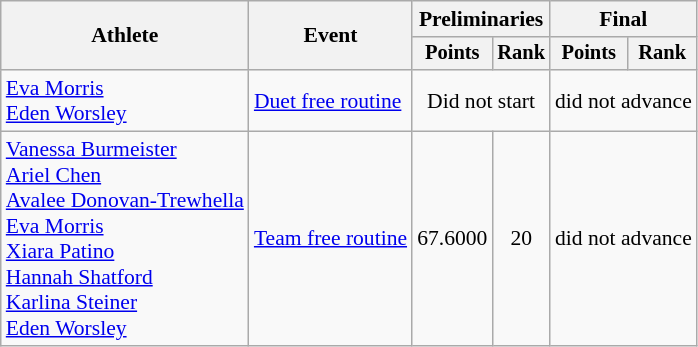<table class="wikitable" style="font-size:90%">
<tr>
<th rowspan="2">Athlete</th>
<th rowspan="2">Event</th>
<th colspan="2">Preliminaries</th>
<th colspan="2">Final</th>
</tr>
<tr style="font-size:95%">
<th>Points</th>
<th>Rank</th>
<th>Points</th>
<th>Rank</th>
</tr>
<tr align="center">
<td align="left"><a href='#'>Eva Morris</a><br><a href='#'>Eden Worsley</a></td>
<td align="left"><a href='#'>Duet free routine</a></td>
<td colspan=2>Did not start</td>
<td colspan=2>did not advance</td>
</tr>
<tr align="center">
<td align="left"><a href='#'>Vanessa Burmeister</a><br><a href='#'>Ariel Chen</a><br><a href='#'>Avalee Donovan-Trewhella</a><br><a href='#'>Eva Morris</a><br><a href='#'>Xiara Patino</a><br><a href='#'>Hannah Shatford</a><br><a href='#'>Karlina Steiner</a><br><a href='#'>Eden Worsley</a></td>
<td align="left"><a href='#'>Team free routine</a></td>
<td>67.6000</td>
<td>20</td>
<td colspan=2>did not advance</td>
</tr>
</table>
